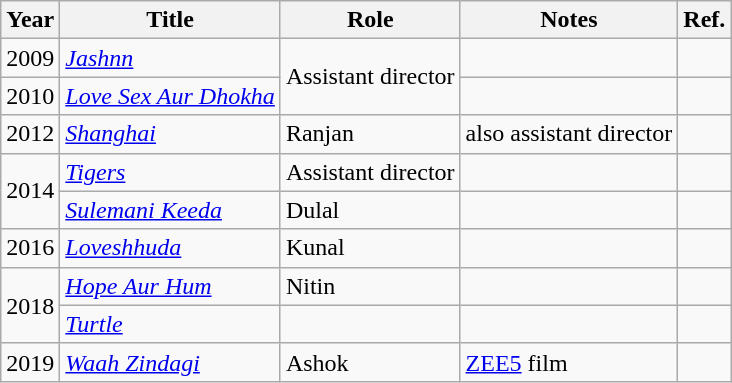<table class="wikitable sortable plainrowheaders">
<tr>
<th>Year</th>
<th>Title</th>
<th>Role</th>
<th>Notes</th>
<th>Ref.</th>
</tr>
<tr>
<td>2009</td>
<td><em><a href='#'>Jashnn</a></em></td>
<td rowspan="2">Assistant director</td>
<td></td>
<td></td>
</tr>
<tr>
<td>2010</td>
<td><em><a href='#'>Love Sex Aur Dhokha</a></em></td>
<td></td>
<td></td>
</tr>
<tr>
<td>2012</td>
<td><em><a href='#'>Shanghai</a></em></td>
<td>Ranjan</td>
<td>also assistant director</td>
<td></td>
</tr>
<tr>
<td rowspan="2">2014</td>
<td><em><a href='#'>Tigers</a></em></td>
<td>Assistant director</td>
<td></td>
<td></td>
</tr>
<tr>
<td><em><a href='#'>Sulemani Keeda</a></em></td>
<td>Dulal</td>
<td></td>
<td></td>
</tr>
<tr>
<td>2016</td>
<td><em><a href='#'>Loveshhuda</a></em></td>
<td>Kunal</td>
<td></td>
<td></td>
</tr>
<tr>
<td rowspan="2">2018</td>
<td><em><a href='#'>Hope Aur Hum</a></em></td>
<td>Nitin</td>
<td></td>
<td></td>
</tr>
<tr>
<td><em><a href='#'>Turtle</a></em></td>
<td></td>
<td></td>
<td></td>
</tr>
<tr>
<td>2019</td>
<td><em><a href='#'>Waah Zindagi</a></em></td>
<td>Ashok</td>
<td><a href='#'>ZEE5</a> film</td>
<td></td>
</tr>
</table>
